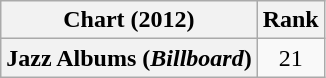<table class="wikitable plainrowheaders">
<tr>
<th scope="col">Chart (2012)</th>
<th scope="col">Rank</th>
</tr>
<tr>
<th scope="row">Jazz Albums (<em>Billboard</em>)</th>
<td align=center>21</td>
</tr>
</table>
